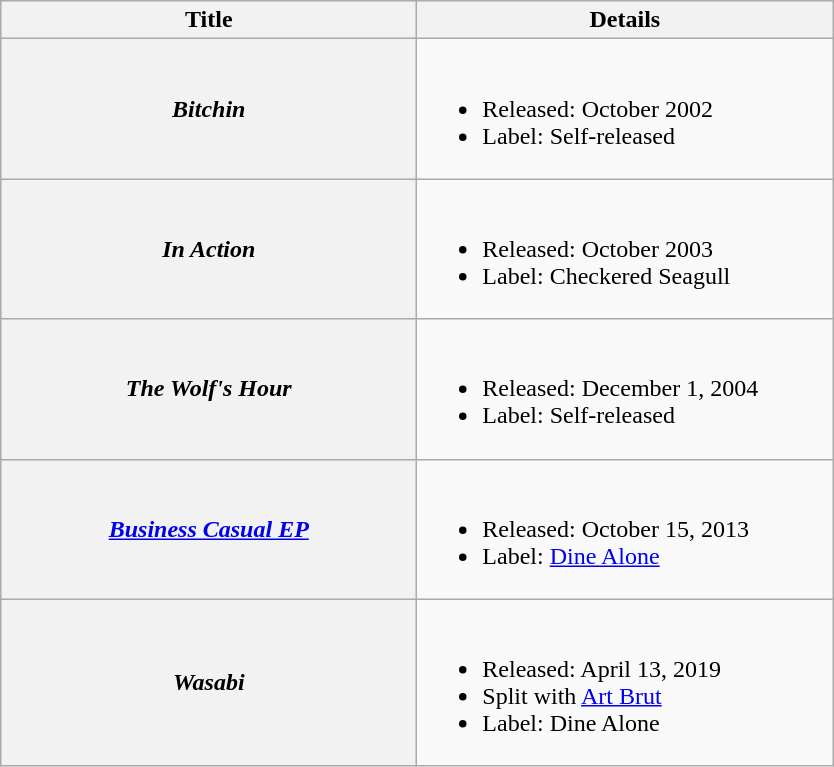<table class="wikitable plainrowheaders">
<tr>
<th style="width:270px;">Title</th>
<th style="width:270px;">Details</th>
</tr>
<tr>
<th scope="row"><em>Bitchin</em></th>
<td><br><ul><li>Released: October 2002</li><li>Label: Self-released</li></ul></td>
</tr>
<tr>
<th scope="row"><em>In Action</em></th>
<td><br><ul><li>Released: October 2003</li><li>Label: Checkered Seagull</li></ul></td>
</tr>
<tr>
<th scope="row"><em>The Wolf's Hour</em></th>
<td><br><ul><li>Released: December 1, 2004</li><li>Label: Self-released</li></ul></td>
</tr>
<tr>
<th scope="row"><em><a href='#'>Business Casual EP</a></em></th>
<td><br><ul><li>Released: October 15, 2013</li><li>Label: <a href='#'>Dine Alone</a></li></ul></td>
</tr>
<tr>
<th scope="row"><em>Wasabi</em></th>
<td><br><ul><li>Released: April 13, 2019</li><li>Split with <a href='#'>Art Brut</a></li><li>Label: Dine Alone</li></ul></td>
</tr>
</table>
